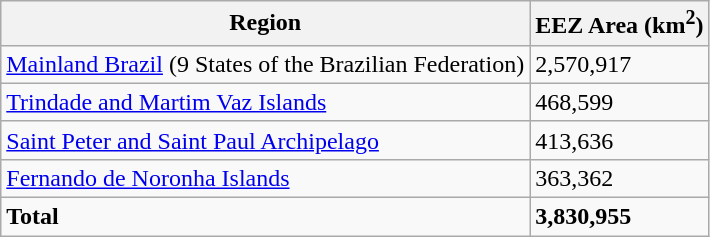<table class="wikitable">
<tr>
<th>Region</th>
<th>EEZ Area (km<sup>2</sup>)</th>
</tr>
<tr>
<td style="text-align:left"> <a href='#'>Mainland Brazil</a> (9 States of the Brazilian Federation)</td>
<td>2,570,917</td>
</tr>
<tr>
<td> <a href='#'>Trindade and Martim Vaz Islands</a></td>
<td>468,599</td>
</tr>
<tr>
<td> <a href='#'>Saint Peter and Saint Paul Archipelago</a></td>
<td>413,636</td>
</tr>
<tr>
<td> <a href='#'>Fernando de Noronha Islands</a></td>
<td>363,362</td>
</tr>
<tr>
<td><strong>Total</strong></td>
<td><strong>3,830,955 </strong></td>
</tr>
</table>
